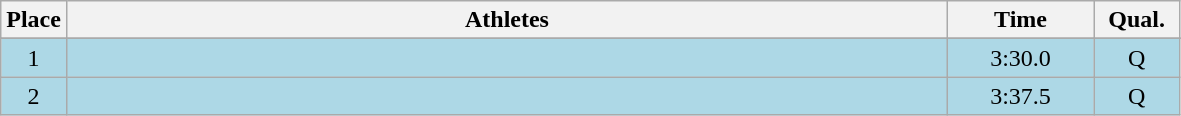<table class=wikitable style="text-align:center">
<tr>
<th width=20>Place</th>
<th width=580>Athletes</th>
<th width=90>Time</th>
<th width=50>Qual.</th>
</tr>
<tr>
</tr>
<tr bgcolor=lightblue>
<td>1</td>
<td align=left></td>
<td>3:30.0</td>
<td>Q</td>
</tr>
<tr bgcolor=lightblue>
<td>2</td>
<td align=left></td>
<td>3:37.5</td>
<td>Q</td>
</tr>
</table>
